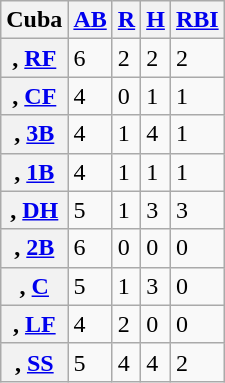<table class="wikitable sortable plainrowheaders">
<tr>
<th scope="col">Cuba</th>
<th scope="col"><a href='#'>AB</a></th>
<th scope="col"><a href='#'>R</a></th>
<th scope="col"><a href='#'>H</a></th>
<th scope="col"><a href='#'>RBI</a></th>
</tr>
<tr>
<th scope="row">, <a href='#'>RF</a></th>
<td>6</td>
<td>2</td>
<td>2</td>
<td>2</td>
</tr>
<tr>
<th scope="row">, <a href='#'>CF</a></th>
<td>4</td>
<td>0</td>
<td>1</td>
<td>1</td>
</tr>
<tr>
<th scope="row">, <a href='#'>3B</a></th>
<td>4</td>
<td>1</td>
<td>4</td>
<td>1</td>
</tr>
<tr>
<th scope="row">, <a href='#'>1B</a></th>
<td>4</td>
<td>1</td>
<td>1</td>
<td>1</td>
</tr>
<tr>
<th scope="row">, <a href='#'>DH</a></th>
<td>5</td>
<td>1</td>
<td>3</td>
<td>3</td>
</tr>
<tr>
<th scope="row">, <a href='#'>2B</a></th>
<td>6</td>
<td>0</td>
<td>0</td>
<td>0</td>
</tr>
<tr>
<th scope="row">, <a href='#'>C</a></th>
<td>5</td>
<td>1</td>
<td>3</td>
<td>0</td>
</tr>
<tr>
<th scope="row">, <a href='#'>LF</a></th>
<td>4</td>
<td>2</td>
<td>0</td>
<td>0</td>
</tr>
<tr>
<th scope="row">, <a href='#'>SS</a></th>
<td>5</td>
<td>4</td>
<td>4</td>
<td>2</td>
</tr>
</table>
